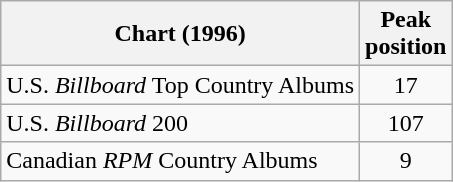<table class="wikitable">
<tr>
<th>Chart (1996)</th>
<th>Peak<br>position</th>
</tr>
<tr>
<td>U.S. <em>Billboard</em> Top Country Albums</td>
<td align="center">17</td>
</tr>
<tr>
<td>U.S. <em>Billboard</em> 200</td>
<td align="center">107</td>
</tr>
<tr>
<td>Canadian <em>RPM</em> Country Albums</td>
<td align="center">9</td>
</tr>
</table>
